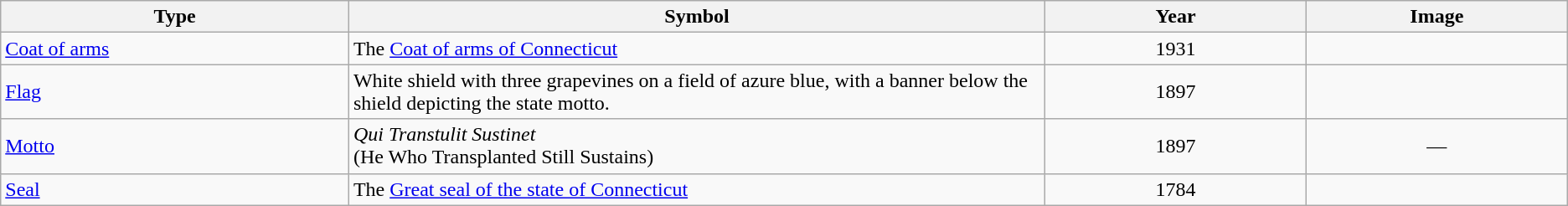<table class="wikitable">
<tr>
<th width="20%">Type</th>
<th width="40%">Symbol</th>
<th width="15%">Year</th>
<th width="15%">Image</th>
</tr>
<tr>
<td><a href='#'>Coat of arms</a></td>
<td>The <a href='#'>Coat of arms of Connecticut</a></td>
<td align="center">1931</td>
<td align="center"></td>
</tr>
<tr>
<td><a href='#'>Flag</a></td>
<td>White shield with three grapevines on a field of azure blue, with a banner below the shield depicting the state motto.</td>
<td align="center">1897</td>
<td align="center"></td>
</tr>
<tr>
<td><a href='#'>Motto</a></td>
<td><em>Qui Transtulit Sustinet</em><br> (He Who Transplanted Still Sustains)</td>
<td align="center">1897</td>
<td align="center">—</td>
</tr>
<tr>
<td><a href='#'>Seal</a></td>
<td>The <a href='#'>Great seal of the state of Connecticut</a></td>
<td align="center">1784</td>
<td align="center"></td>
</tr>
</table>
